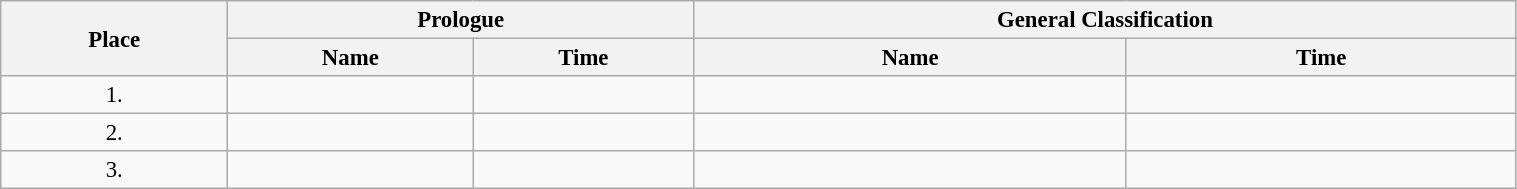<table class=wikitable style="font-size:95%" width="80%">
<tr>
<th rowspan="2">Place</th>
<th colspan="2">Prologue</th>
<th colspan="2">General Classification</th>
</tr>
<tr>
<th>Name</th>
<th>Time</th>
<th>Name</th>
<th>Time</th>
</tr>
<tr>
<td align="center">1.</td>
<td></td>
<td></td>
<td></td>
<td></td>
</tr>
<tr>
<td align="center">2.</td>
<td></td>
<td></td>
<td></td>
<td></td>
</tr>
<tr>
<td align="center">3.</td>
<td></td>
<td></td>
<td></td>
<td></td>
</tr>
</table>
